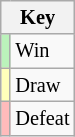<table class="wikitable" style="font-size: 85%">
<tr>
<th colspan="2">Key</th>
</tr>
<tr>
<td bgcolor=#BBF3BB></td>
<td>Win</td>
</tr>
<tr>
<td bgcolor=#FFFFBB></td>
<td>Draw</td>
</tr>
<tr>
<td bgcolor=#FFBBBB></td>
<td>Defeat</td>
</tr>
</table>
